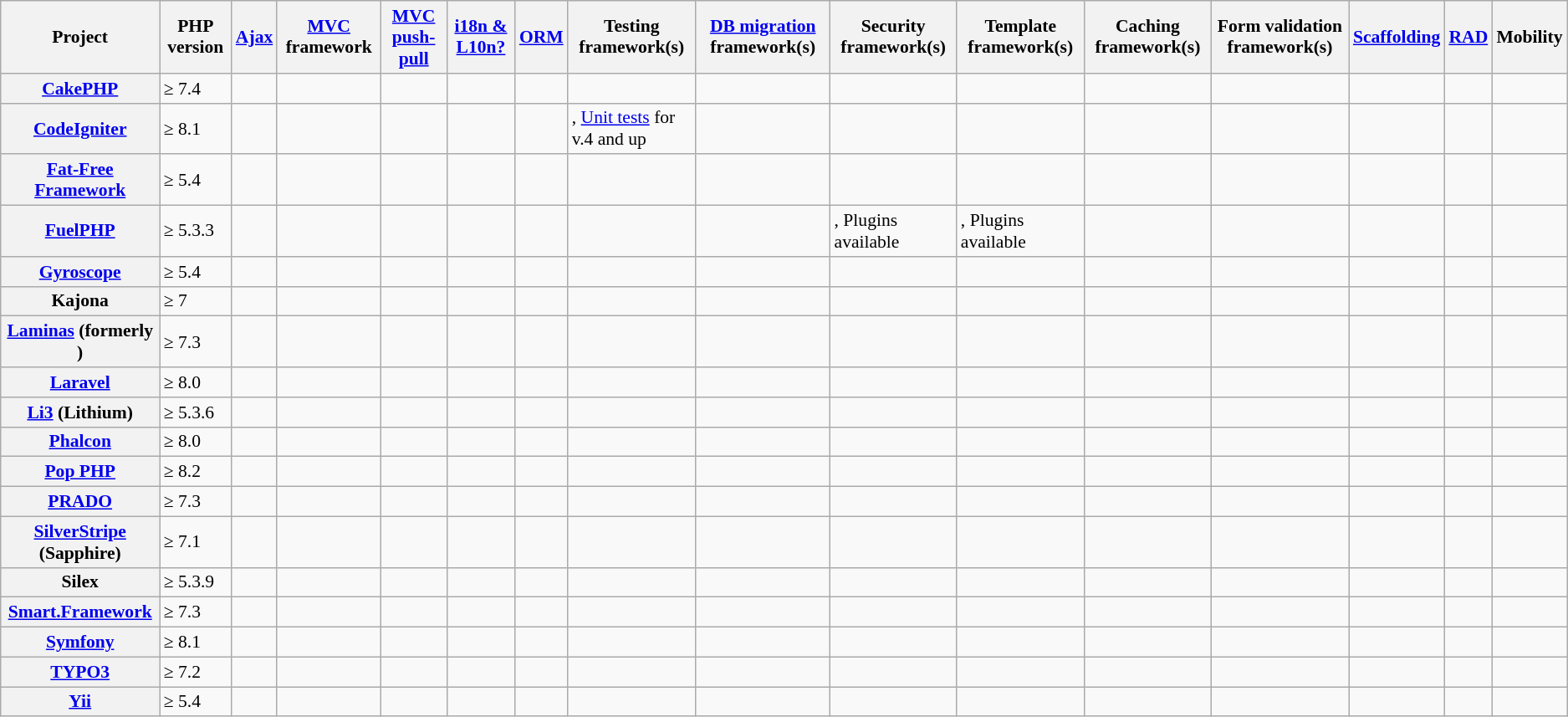<table class="wikitable sortable sort-under" style="font-size: 90%">
<tr>
<th>Project</th>
<th>PHP version</th>
<th><a href='#'>Ajax</a></th>
<th><a href='#'>MVC</a> framework</th>
<th><a href='#'>MVC push-pull</a></th>
<th><a href='#'>i18n & L10n?</a></th>
<th><a href='#'>ORM</a></th>
<th>Testing framework(s)</th>
<th><a href='#'>DB migration</a> framework(s)</th>
<th>Security framework(s)</th>
<th>Template framework(s)</th>
<th>Caching framework(s)</th>
<th>Form validation framework(s)</th>
<th><a href='#'>Scaffolding</a></th>
<th><a href='#'>RAD</a></th>
<th>Mobility</th>
</tr>
<tr>
<th><a href='#'>CakePHP</a></th>
<td>≥ 7.4</td>
<td></td>
<td></td>
<td></td>
<td></td>
<td></td>
<td></td>
<td></td>
<td></td>
<td></td>
<td></td>
<td></td>
<td></td>
<td></td>
<td></td>
</tr>
<tr>
<th><a href='#'>CodeIgniter</a></th>
<td>≥ 8.1</td>
<td></td>
<td></td>
<td></td>
<td></td>
<td></td>
<td>, <a href='#'>Unit tests</a> for v.4 and up</td>
<td></td>
<td></td>
<td></td>
<td></td>
<td></td>
<td></td>
<td></td>
<td></td>
</tr>
<tr>
<th><a href='#'>Fat-Free Framework</a></th>
<td>≥ 5.4</td>
<td></td>
<td></td>
<td></td>
<td></td>
<td></td>
<td></td>
<td></td>
<td></td>
<td></td>
<td></td>
<td></td>
<td></td>
<td></td>
<td></td>
</tr>
<tr>
<th><a href='#'>FuelPHP</a></th>
<td>≥ 5.3.3</td>
<td></td>
<td></td>
<td></td>
<td></td>
<td></td>
<td></td>
<td></td>
<td>, Plugins available</td>
<td>, Plugins available</td>
<td></td>
<td></td>
<td></td>
<td></td>
<td></td>
</tr>
<tr>
<th><a href='#'>Gyroscope</a></th>
<td>≥ 5.4</td>
<td></td>
<td></td>
<td></td>
<td></td>
<td></td>
<td></td>
<td></td>
<td></td>
<td></td>
<td></td>
<td></td>
<td></td>
<td></td>
<td></td>
</tr>
<tr>
<th>Kajona</th>
<td>≥ 7</td>
<td></td>
<td></td>
<td></td>
<td></td>
<td></td>
<td></td>
<td></td>
<td></td>
<td></td>
<td></td>
<td></td>
<td></td>
<td></td>
<td></td>
</tr>
<tr>
<th><a href='#'>Laminas</a> (formerly )</th>
<td>≥ 7.3</td>
<td></td>
<td></td>
<td></td>
<td></td>
<td></td>
<td></td>
<td></td>
<td></td>
<td></td>
<td></td>
<td></td>
<td></td>
<td></td>
<td></td>
</tr>
<tr>
<th><a href='#'>Laravel</a></th>
<td>≥ 8.0</td>
<td></td>
<td></td>
<td></td>
<td></td>
<td></td>
<td></td>
<td></td>
<td></td>
<td></td>
<td></td>
<td></td>
<td></td>
<td></td>
<td></td>
</tr>
<tr>
<th><a href='#'>Li3</a> (Lithium)</th>
<td>≥ 5.3.6</td>
<td></td>
<td></td>
<td></td>
<td></td>
<td></td>
<td></td>
<td></td>
<td></td>
<td></td>
<td></td>
<td></td>
<td></td>
<td></td>
<td></td>
</tr>
<tr>
<th><a href='#'>Phalcon</a></th>
<td>≥ 8.0</td>
<td></td>
<td></td>
<td></td>
<td></td>
<td></td>
<td></td>
<td></td>
<td></td>
<td></td>
<td></td>
<td></td>
<td></td>
<td></td>
<td></td>
</tr>
<tr>
<th><a href='#'>Pop PHP</a></th>
<td>≥ 8.2</td>
<td></td>
<td></td>
<td></td>
<td></td>
<td></td>
<td></td>
<td></td>
<td></td>
<td></td>
<td></td>
<td></td>
<td></td>
<td></td>
<td></td>
</tr>
<tr>
<th><a href='#'>PRADO</a></th>
<td>≥ 7.3</td>
<td></td>
<td></td>
<td></td>
<td></td>
<td></td>
<td></td>
<td></td>
<td></td>
<td></td>
<td></td>
<td></td>
<td></td>
<td></td>
<td></td>
</tr>
<tr>
<th><a href='#'>SilverStripe</a> (Sapphire)</th>
<td>≥ 7.1</td>
<td></td>
<td></td>
<td></td>
<td></td>
<td></td>
<td></td>
<td></td>
<td></td>
<td></td>
<td></td>
<td></td>
<td></td>
<td></td>
<td></td>
</tr>
<tr>
<th>Silex</th>
<td>≥ 5.3.9</td>
<td></td>
<td></td>
<td></td>
<td></td>
<td></td>
<td></td>
<td></td>
<td></td>
<td></td>
<td></td>
<td></td>
<td></td>
<td></td>
<td></td>
</tr>
<tr>
<th><a href='#'>Smart.Framework</a></th>
<td>≥ 7.3</td>
<td></td>
<td></td>
<td></td>
<td></td>
<td></td>
<td></td>
<td></td>
<td></td>
<td></td>
<td></td>
<td></td>
<td></td>
<td></td>
<td></td>
</tr>
<tr>
<th><a href='#'>Symfony</a></th>
<td>≥ 8.1</td>
<td></td>
<td></td>
<td></td>
<td></td>
<td></td>
<td></td>
<td></td>
<td></td>
<td></td>
<td></td>
<td></td>
<td></td>
<td></td>
<td></td>
</tr>
<tr>
<th><a href='#'>TYPO3</a></th>
<td>≥ 7.2</td>
<td></td>
<td></td>
<td></td>
<td></td>
<td></td>
<td></td>
<td></td>
<td></td>
<td></td>
<td></td>
<td></td>
<td></td>
<td></td>
<td></td>
</tr>
<tr>
<th><a href='#'>Yii</a></th>
<td>≥ 5.4</td>
<td></td>
<td></td>
<td></td>
<td></td>
<td></td>
<td></td>
<td></td>
<td></td>
<td></td>
<td></td>
<td></td>
<td></td>
<td></td>
<td></td>
</tr>
</table>
